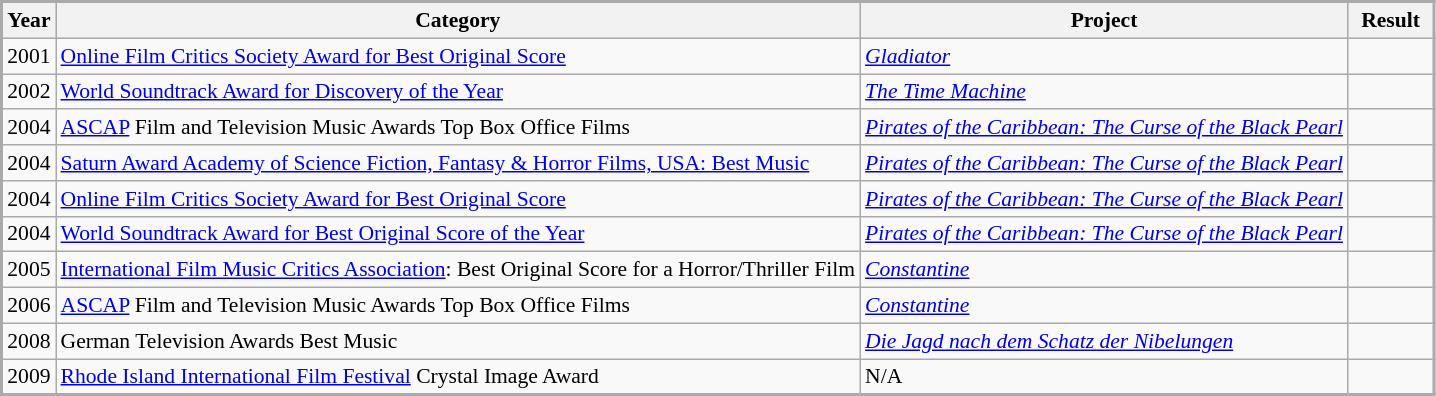<table class="wikitable" style="border:2px #aaa solid; font-size:90%;">
<tr style="background:#ccc; text-align:center;">
<th>Year</th>
<th>Category</th>
<th>Project</th>
<th width=50>Result</th>
</tr>
<tr>
<td>2001</td>
<td><a href='#'>Online Film Critics Society Award for Best Original Score</a></td>
<td><em><a href='#'>Gladiator</a></em></td>
<td></td>
</tr>
<tr>
<td>2002</td>
<td><a href='#'>World Soundtrack Award for Discovery of the Year</a></td>
<td><em><a href='#'>The Time Machine</a></em></td>
<td></td>
</tr>
<tr>
<td>2004</td>
<td><a href='#'>ASCAP</a> Film and Television Music Awards Top Box Office Films</td>
<td><em><a href='#'>Pirates of the Caribbean: The Curse of the Black Pearl</a></em></td>
<td></td>
</tr>
<tr>
<td>2004</td>
<td><a href='#'>Saturn Award Academy of Science Fiction, Fantasy & Horror Films, USA: Best Music</a></td>
<td><em><a href='#'>Pirates of the Caribbean: The Curse of the Black Pearl</a></em></td>
<td></td>
</tr>
<tr>
<td>2004</td>
<td><a href='#'>Online Film Critics Society Award for Best Original Score</a></td>
<td><em><a href='#'>Pirates of the Caribbean: The Curse of the Black Pearl</a></em></td>
<td></td>
</tr>
<tr>
<td>2004</td>
<td><a href='#'>World Soundtrack Award for Best Original Score of the Year</a></td>
<td><em><a href='#'>Pirates of the Caribbean: The Curse of the Black Pearl</a></em></td>
<td></td>
</tr>
<tr>
<td>2005</td>
<td><a href='#'>International Film Music Critics Association</a>: Best Original Score for a Horror/Thriller Film</td>
<td><em><a href='#'>Constantine</a></em></td>
<td></td>
</tr>
<tr>
<td>2006</td>
<td><a href='#'>ASCAP</a> Film and Television Music Awards Top Box Office Films</td>
<td><em><a href='#'>Constantine</a></em></td>
<td></td>
</tr>
<tr>
<td>2008</td>
<td>German Television Awards Best Music</td>
<td><em><a href='#'>Die Jagd nach dem Schatz der Nibelungen</a></em></td>
<td></td>
</tr>
<tr>
<td>2009</td>
<td><a href='#'>Rhode Island International Film Festival</a> Crystal Image Award</td>
<td>N/A</td>
<td></td>
</tr>
<tr>
</tr>
<tr>
</tr>
</table>
